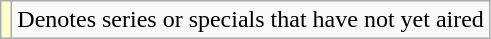<table class="wikitable">
<tr>
<td style="background:#ffc;"></td>
<td>Denotes series or specials that have not yet aired</td>
</tr>
</table>
